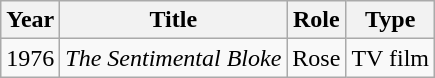<table class="wikitable">
<tr>
<th>Year</th>
<th>Title</th>
<th>Role</th>
<th>Type</th>
</tr>
<tr>
<td>1976</td>
<td><em>The Sentimental Bloke</em></td>
<td>Rose</td>
<td>TV film</td>
</tr>
</table>
